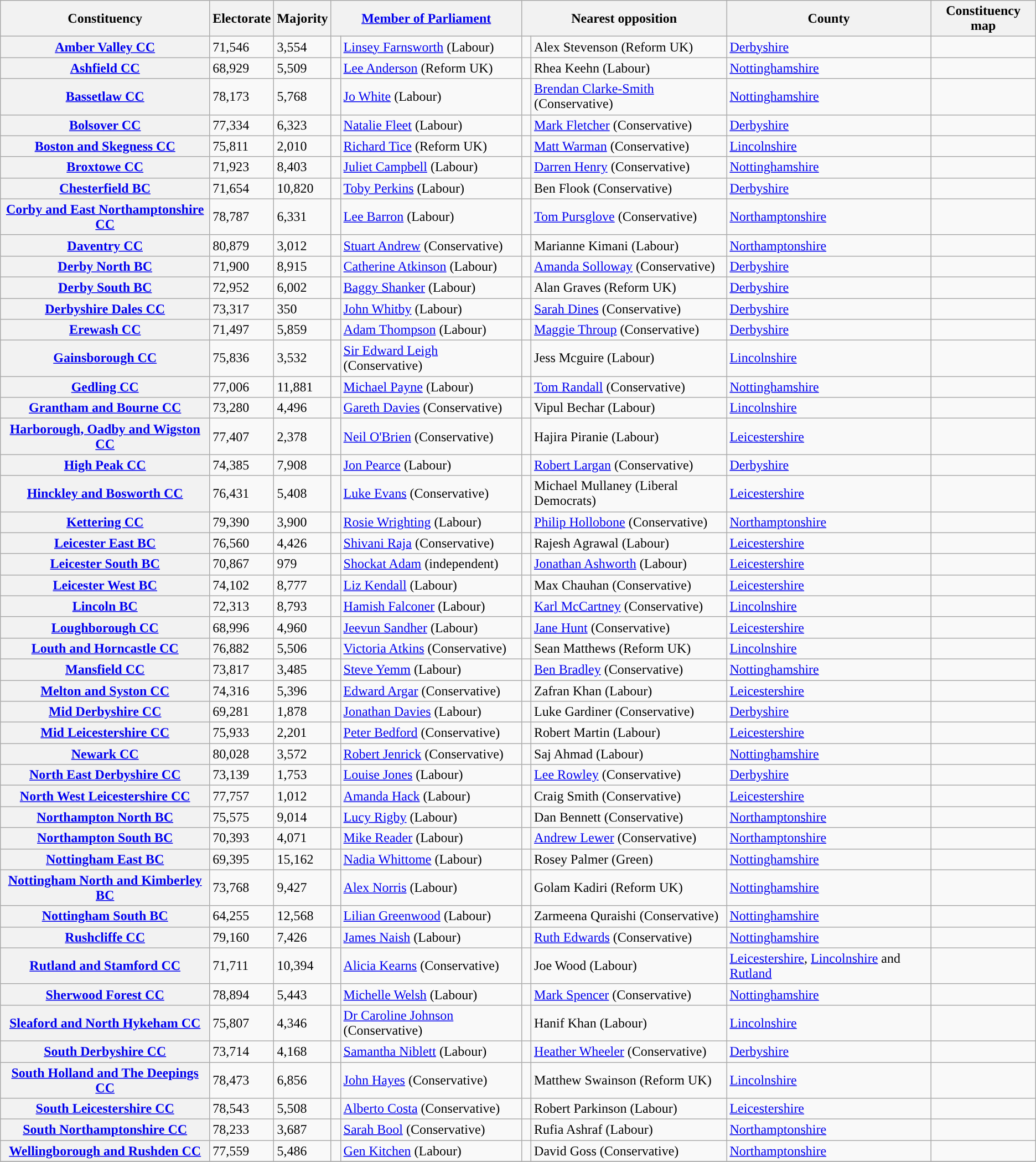<table class="wikitable sortable plainrowheaders sticky-header">
<tr>
<th scope="col" rowspan="1">Constituency</th>
<th scope="col" rowspan="1">Electorate</th>
<th scope="col" rowspan="1">Majority</th>
<th scope="col" colspan="2" class="unsortable"><a href='#'>Member of Parliament</a></th>
<th scope="col" colspan="2" class="unsortable">Nearest opposition</th>
<th scope="col" rowspan="1">County</th>
<th scope="col" rowspan="1" class="unsortable">Constituency map</th>
</tr>
<tr>
<th scope="row"><a href='#'>Amber Valley CC</a></th>
<td>71,546</td>
<td>3,554</td>
<td style="color:inherit;background:"> </td>
<td><a href='#'>Linsey Farnsworth</a> (Labour)</td>
<td style="color:inherit;background:"> </td>
<td>Alex Stevenson (Reform UK)</td>
<td><a href='#'>Derbyshire</a></td>
<td></td>
</tr>
<tr>
<th scope="row"><a href='#'>Ashfield CC</a></th>
<td>68,929</td>
<td>5,509</td>
<td style="color:inherit;background:"> </td>
<td><a href='#'>Lee Anderson</a> (Reform UK)</td>
<td bgcolor=> </td>
<td>Rhea Keehn (Labour)</td>
<td><a href='#'>Nottinghamshire</a></td>
<td></td>
</tr>
<tr>
<th scope="row"><a href='#'>Bassetlaw CC</a></th>
<td>78,173</td>
<td>5,768</td>
<td style="color:inherit;background:"> </td>
<td><a href='#'>Jo White</a> (Labour)</td>
<td style="color:inherit;background:"> </td>
<td><a href='#'>Brendan Clarke-Smith</a> (Conservative)</td>
<td><a href='#'>Nottinghamshire</a></td>
<td></td>
</tr>
<tr>
<th scope="row"><a href='#'>Bolsover CC</a></th>
<td>77,334</td>
<td>6,323</td>
<td style="color:inherit;background:"> </td>
<td><a href='#'>Natalie Fleet</a> (Labour)</td>
<td style="color:inherit;background:"> </td>
<td><a href='#'>Mark Fletcher</a> (Conservative)</td>
<td><a href='#'>Derbyshire</a></td>
<td></td>
</tr>
<tr>
<th scope="row"><a href='#'>Boston and Skegness CC</a></th>
<td>75,811</td>
<td>2,010</td>
<td style="color:inherit;background:"> </td>
<td><a href='#'>Richard Tice</a> (Reform UK)</td>
<td style="color:inherit;background:"> </td>
<td><a href='#'>Matt Warman</a> (Conservative)</td>
<td><a href='#'>Lincolnshire</a></td>
<td></td>
</tr>
<tr>
<th scope="row"><a href='#'>Broxtowe CC</a></th>
<td>71,923</td>
<td>8,403</td>
<td style="color:inherit;background:"> </td>
<td><a href='#'>Juliet Campbell</a> (Labour)</td>
<td style="color:inherit;background:"> </td>
<td><a href='#'>Darren Henry</a> (Conservative)</td>
<td><a href='#'>Nottinghamshire</a></td>
<td></td>
</tr>
<tr>
<th scope="row"><a href='#'>Chesterfield BC</a></th>
<td>71,654</td>
<td>10,820</td>
<td style="color:inherit;background:"> </td>
<td><a href='#'>Toby Perkins</a> (Labour)</td>
<td style="color:inherit;background:"> </td>
<td>Ben Flook (Conservative)</td>
<td><a href='#'>Derbyshire</a></td>
<td></td>
</tr>
<tr>
<th scope="row"><a href='#'>Corby and East Northamptonshire CC</a></th>
<td>78,787</td>
<td>6,331</td>
<td style="color:inherit;background:"> </td>
<td><a href='#'>Lee Barron</a> (Labour)</td>
<td style="color:inherit;background:"> </td>
<td><a href='#'>Tom Pursglove</a> (Conservative)</td>
<td><a href='#'>Northamptonshire</a></td>
<td></td>
</tr>
<tr>
<th scope="row"><a href='#'>Daventry CC</a></th>
<td>80,879</td>
<td>3,012</td>
<td style="color:inherit;background:"> </td>
<td><a href='#'>Stuart Andrew</a> (Conservative)</td>
<td style="color:inherit;background:"> </td>
<td>Marianne Kimani (Labour)</td>
<td><a href='#'>Northamptonshire</a></td>
<td></td>
</tr>
<tr>
<th scope="row"><a href='#'>Derby North BC</a></th>
<td>71,900</td>
<td>8,915</td>
<td style="color:inherit;background:"> </td>
<td><a href='#'>Catherine Atkinson</a> (Labour)</td>
<td style="color:inherit;background:"> </td>
<td><a href='#'>Amanda Solloway</a> (Conservative)</td>
<td><a href='#'>Derbyshire</a></td>
<td></td>
</tr>
<tr>
<th scope="row"><a href='#'>Derby South BC</a></th>
<td>72,952</td>
<td>6,002</td>
<td style="color:inherit;background:"> </td>
<td><a href='#'>Baggy Shanker</a> (Labour)</td>
<td style="color:inherit;background:"> </td>
<td>Alan Graves (Reform UK)</td>
<td><a href='#'>Derbyshire</a></td>
<td></td>
</tr>
<tr>
<th scope="row"><a href='#'>Derbyshire Dales CC</a></th>
<td>73,317</td>
<td>350</td>
<td style="color:inherit;background:"> </td>
<td><a href='#'>John Whitby</a> (Labour)</td>
<td style="color:inherit;background:"> </td>
<td><a href='#'>Sarah Dines</a> (Conservative)</td>
<td><a href='#'>Derbyshire</a></td>
<td></td>
</tr>
<tr>
<th scope="row"><a href='#'>Erewash CC</a></th>
<td>71,497</td>
<td>5,859</td>
<td style="color:inherit;background:"> </td>
<td><a href='#'>Adam Thompson</a> (Labour)</td>
<td style="color:inherit;background:"> </td>
<td><a href='#'>Maggie Throup</a> (Conservative)</td>
<td><a href='#'>Derbyshire</a></td>
<td></td>
</tr>
<tr>
<th scope="row"><a href='#'>Gainsborough CC</a></th>
<td>75,836</td>
<td>3,532</td>
<td style="color:inherit;background:"> </td>
<td><a href='#'>Sir Edward Leigh</a> (Conservative)</td>
<td style="color:inherit;background:"> </td>
<td>Jess Mcguire (Labour)</td>
<td><a href='#'>Lincolnshire</a></td>
<td></td>
</tr>
<tr>
<th scope="row"><a href='#'>Gedling CC</a></th>
<td>77,006</td>
<td>11,881</td>
<td style="color:inherit;background:"> </td>
<td><a href='#'>Michael Payne</a> (Labour)</td>
<td style="color:inherit;background:"> </td>
<td><a href='#'>Tom Randall</a> (Conservative)</td>
<td><a href='#'>Nottinghamshire</a></td>
<td></td>
</tr>
<tr>
<th scope="row"><a href='#'>Grantham and Bourne CC</a></th>
<td>73,280</td>
<td>4,496</td>
<td style="color:inherit;background:"> </td>
<td><a href='#'>Gareth Davies</a> (Conservative)</td>
<td style="color:inherit;background:"> </td>
<td>Vipul Bechar (Labour)</td>
<td><a href='#'>Lincolnshire</a></td>
<td></td>
</tr>
<tr>
<th scope="row"><a href='#'>Harborough, Oadby and Wigston CC</a></th>
<td>77,407</td>
<td>2,378</td>
<td style="color:inherit;background:"></td>
<td><a href='#'>Neil O'Brien</a> (Conservative)</td>
<td style="color:inherit;background:"></td>
<td>Hajira Piranie (Labour)</td>
<td><a href='#'>Leicestershire</a></td>
<td></td>
</tr>
<tr>
<th scope="row"><a href='#'>High Peak CC</a></th>
<td>74,385</td>
<td>7,908</td>
<td style="color:inherit;background:"> </td>
<td><a href='#'>Jon Pearce</a> (Labour)</td>
<td style="color:inherit;background:"> </td>
<td><a href='#'>Robert Largan</a> (Conservative)</td>
<td><a href='#'>Derbyshire</a></td>
<td></td>
</tr>
<tr>
<th scope="row"><a href='#'>Hinckley and Bosworth CC</a></th>
<td>76,431</td>
<td>5,408</td>
<td style="color:inherit;background:"></td>
<td><a href='#'>Luke Evans</a> (Conservative)</td>
<td style="color:inherit;background:"></td>
<td>Michael Mullaney (Liberal Democrats)</td>
<td><a href='#'>Leicestershire</a></td>
<td></td>
</tr>
<tr>
<th scope="row"><a href='#'>Kettering CC</a></th>
<td>79,390</td>
<td>3,900</td>
<td style="color:inherit;background:"> </td>
<td><a href='#'>Rosie Wrighting</a> (Labour)</td>
<td style="color:inherit;background:"> </td>
<td><a href='#'>Philip Hollobone</a> (Conservative)</td>
<td><a href='#'>Northamptonshire</a></td>
<td></td>
</tr>
<tr>
<th scope="row"><a href='#'>Leicester East BC</a></th>
<td>76,560</td>
<td>4,426</td>
<td style="color:inherit;background:"></td>
<td><a href='#'>Shivani Raja</a> (Conservative)</td>
<td style="color:inherit;background:"></td>
<td>Rajesh Agrawal (Labour)</td>
<td><a href='#'>Leicestershire</a></td>
<td></td>
</tr>
<tr>
<th scope="row"><a href='#'>Leicester South BC</a></th>
<td>70,867</td>
<td>979</td>
<td style="color:inherit;background:"></td>
<td><a href='#'>Shockat Adam</a> (independent)</td>
<td style="color:inherit;background:"></td>
<td><a href='#'>Jonathan Ashworth</a> (Labour)</td>
<td><a href='#'>Leicestershire</a></td>
<td></td>
</tr>
<tr>
<th scope="row"><a href='#'>Leicester West BC</a></th>
<td>74,102</td>
<td>8,777</td>
<td style="color:inherit;background:"></td>
<td><a href='#'>Liz Kendall</a> (Labour)</td>
<td style="color:inherit;background:"></td>
<td>Max Chauhan (Conservative)</td>
<td><a href='#'>Leicestershire</a></td>
<td></td>
</tr>
<tr>
<th scope="row"><a href='#'>Lincoln BC</a></th>
<td>72,313</td>
<td>8,793</td>
<td style="color:inherit;background:"> </td>
<td><a href='#'>Hamish Falconer</a> (Labour)</td>
<td style="color:inherit;background:"> </td>
<td><a href='#'>Karl McCartney</a> (Conservative)</td>
<td><a href='#'>Lincolnshire</a></td>
<td></td>
</tr>
<tr>
<th scope="row"><a href='#'>Loughborough CC</a></th>
<td>68,996</td>
<td>4,960</td>
<td style="color:inherit;background:"></td>
<td><a href='#'>Jeevun Sandher</a> (Labour)</td>
<td style="color:inherit;background:"></td>
<td><a href='#'>Jane Hunt</a> (Conservative)</td>
<td><a href='#'>Leicestershire</a></td>
<td></td>
</tr>
<tr>
<th scope="row"><a href='#'>Louth and Horncastle CC</a></th>
<td>76,882</td>
<td>5,506</td>
<td style="color:inherit;background:"> </td>
<td><a href='#'>Victoria Atkins</a> (Conservative)</td>
<td style="color:inherit;background:"> </td>
<td>Sean Matthews (Reform UK)</td>
<td><a href='#'>Lincolnshire</a></td>
<td></td>
</tr>
<tr>
<th scope="row"><a href='#'>Mansfield CC</a></th>
<td>73,817</td>
<td>3,485</td>
<td style="color:inherit;background:"> </td>
<td><a href='#'>Steve Yemm</a> (Labour)</td>
<td style="color:inherit;background:"> </td>
<td><a href='#'>Ben Bradley</a> (Conservative)</td>
<td><a href='#'>Nottinghamshire</a></td>
<td></td>
</tr>
<tr>
<th scope="row"><a href='#'>Melton and Syston CC</a></th>
<td>74,316</td>
<td>5,396</td>
<td style="color:inherit;background:"></td>
<td><a href='#'>Edward Argar</a> (Conservative)</td>
<td style="color:inherit;background:"></td>
<td>Zafran Khan (Labour)</td>
<td><a href='#'>Leicestershire</a></td>
<td></td>
</tr>
<tr>
<th scope="row"><a href='#'>Mid Derbyshire CC</a></th>
<td>69,281</td>
<td>1,878</td>
<td style="color:inherit;background:"> </td>
<td><a href='#'>Jonathan Davies</a> (Labour)</td>
<td style="color:inherit;background:"> </td>
<td>Luke Gardiner (Conservative)</td>
<td><a href='#'>Derbyshire</a></td>
<td></td>
</tr>
<tr>
<th scope="row"><a href='#'>Mid Leicestershire CC</a></th>
<td>75,933</td>
<td>2,201</td>
<td style="color:inherit;background:"> </td>
<td><a href='#'>Peter Bedford</a> (Conservative)</td>
<td style="color:inherit;background:"> </td>
<td>Robert Martin (Labour)</td>
<td><a href='#'>Leicestershire</a></td>
<td></td>
</tr>
<tr>
<th scope="row"><a href='#'>Newark CC</a></th>
<td>80,028</td>
<td>3,572</td>
<td style="color:inherit;background:"> </td>
<td><a href='#'>Robert Jenrick</a> (Conservative)</td>
<td style="color:inherit;background:"> </td>
<td>Saj Ahmad (Labour)</td>
<td><a href='#'>Nottinghamshire</a></td>
<td></td>
</tr>
<tr>
<th scope="row"><a href='#'>North East Derbyshire CC</a></th>
<td>73,139</td>
<td>1,753</td>
<td style="color:inherit;background:"> </td>
<td><a href='#'>Louise Jones</a> (Labour)</td>
<td style="color:inherit;background:"> </td>
<td><a href='#'>Lee Rowley</a> (Conservative)</td>
<td><a href='#'>Derbyshire</a></td>
<td></td>
</tr>
<tr>
<th scope="row"><a href='#'>North West Leicestershire CC</a></th>
<td>77,757</td>
<td>1,012</td>
<td style="color:inherit;background:"></td>
<td><a href='#'>Amanda Hack</a> (Labour)</td>
<td style="color:inherit;background:"></td>
<td>Craig Smith (Conservative)</td>
<td><a href='#'>Leicestershire</a></td>
<td></td>
</tr>
<tr>
<th scope="row"><a href='#'>Northampton North BC</a></th>
<td>75,575</td>
<td>9,014</td>
<td style="color:inherit;background:"> </td>
<td><a href='#'>Lucy Rigby</a> (Labour)</td>
<td style="color:inherit;background:"> </td>
<td>Dan Bennett (Conservative)</td>
<td><a href='#'>Northamptonshire</a></td>
<td></td>
</tr>
<tr>
<th scope="row"><a href='#'>Northampton South BC</a></th>
<td>70,393</td>
<td>4,071</td>
<td style="color:inherit;background:"> </td>
<td><a href='#'>Mike Reader</a> (Labour)</td>
<td style="color:inherit;background:"> </td>
<td><a href='#'>Andrew Lewer</a> (Conservative)</td>
<td><a href='#'>Northamptonshire</a></td>
<td></td>
</tr>
<tr>
<th scope="row"><a href='#'>Nottingham East BC</a></th>
<td>69,395</td>
<td>15,162</td>
<td style="color:inherit;background:"> </td>
<td><a href='#'>Nadia Whittome</a> (Labour)</td>
<td style="color:inherit;background:"> </td>
<td>Rosey Palmer (Green)</td>
<td><a href='#'>Nottinghamshire</a></td>
<td></td>
</tr>
<tr>
<th scope="row"><a href='#'>Nottingham North and Kimberley BC</a></th>
<td>73,768</td>
<td>9,427</td>
<td style="color:inherit;background:"> </td>
<td><a href='#'>Alex Norris</a> (Labour)</td>
<td style="color:inherit;background:"> </td>
<td>Golam Kadiri (Reform UK)</td>
<td><a href='#'>Nottinghamshire</a></td>
<td></td>
</tr>
<tr>
<th scope="row"><a href='#'>Nottingham South BC</a></th>
<td>64,255</td>
<td>12,568</td>
<td style="color:inherit;background:"> </td>
<td><a href='#'>Lilian Greenwood</a> (Labour)</td>
<td style="color:inherit;background:"> </td>
<td>Zarmeena Quraishi (Conservative)</td>
<td><a href='#'>Nottinghamshire</a></td>
<td></td>
</tr>
<tr>
<th scope="row"><a href='#'>Rushcliffe CC</a></th>
<td>79,160</td>
<td>7,426</td>
<td style="color:inherit;background:"> </td>
<td><a href='#'>James Naish</a> (Labour)</td>
<td style="color:inherit;background:"> </td>
<td><a href='#'>Ruth Edwards</a> (Conservative)</td>
<td><a href='#'>Nottinghamshire</a></td>
<td></td>
</tr>
<tr>
<th scope="row"><a href='#'>Rutland and Stamford CC</a></th>
<td>71,711</td>
<td>10,394</td>
<td style="color:inherit;background:"></td>
<td><a href='#'>Alicia Kearns</a> (Conservative)</td>
<td style="color:inherit;background:"></td>
<td>Joe Wood (Labour)</td>
<td><a href='#'>Leicestershire</a>, <a href='#'>Lincolnshire</a> and <a href='#'>Rutland</a></td>
<td></td>
</tr>
<tr>
<th scope="row"><a href='#'>Sherwood Forest CC</a></th>
<td>78,894</td>
<td>5,443</td>
<td style="color:inherit;background:"> </td>
<td><a href='#'>Michelle Welsh</a> (Labour)</td>
<td style="color:inherit;background:"> </td>
<td><a href='#'>Mark Spencer</a> (Conservative)</td>
<td><a href='#'>Nottinghamshire</a></td>
<td></td>
</tr>
<tr>
<th scope="row"><a href='#'>Sleaford and North Hykeham CC</a></th>
<td>75,807</td>
<td>4,346</td>
<td style="color:inherit;background:"> </td>
<td><a href='#'>Dr Caroline Johnson</a> (Conservative)</td>
<td style="color:inherit;background:"> </td>
<td>Hanif Khan (Labour)</td>
<td><a href='#'>Lincolnshire</a></td>
<td></td>
</tr>
<tr>
<th scope="row"><a href='#'>South Derbyshire CC</a></th>
<td>73,714</td>
<td>4,168</td>
<td style="color:inherit;background:"> </td>
<td><a href='#'>Samantha Niblett</a> (Labour)</td>
<td style="color:inherit;background:"> </td>
<td><a href='#'>Heather Wheeler</a> (Conservative)</td>
<td><a href='#'>Derbyshire</a></td>
<td></td>
</tr>
<tr>
<th scope="row"><a href='#'>South Holland and The Deepings CC</a></th>
<td>78,473</td>
<td>6,856</td>
<td style="color:inherit;background:"> </td>
<td><a href='#'>John Hayes</a> (Conservative)</td>
<td style="color:inherit;background:"> </td>
<td>Matthew Swainson (Reform UK)</td>
<td><a href='#'>Lincolnshire</a></td>
<td></td>
</tr>
<tr>
<th scope="row"><a href='#'>South Leicestershire CC</a></th>
<td>78,543</td>
<td>5,508</td>
<td style="color:inherit;background:"> </td>
<td><a href='#'>Alberto Costa</a> (Conservative)</td>
<td style="color:inherit;background:"></td>
<td>Robert Parkinson (Labour)</td>
<td><a href='#'>Leicestershire</a></td>
<td></td>
</tr>
<tr>
<th scope="row"><a href='#'>South Northamptonshire CC</a></th>
<td>78,233</td>
<td>3,687</td>
<td style="color:inherit;background:"> </td>
<td><a href='#'>Sarah Bool</a> (Conservative)</td>
<td style="color:inherit;background:"> </td>
<td>Rufia Ashraf (Labour)</td>
<td><a href='#'>Northamptonshire</a></td>
<td></td>
</tr>
<tr>
<th scope="row"><a href='#'>Wellingborough and Rushden CC</a></th>
<td>77,559</td>
<td>5,486</td>
<td style="color:inherit;background:"> </td>
<td><a href='#'>Gen Kitchen</a> (Labour)</td>
<td style="color:inherit;background:"> </td>
<td>David Goss (Conservative)</td>
<td><a href='#'>Northamptonshire</a></td>
<td></td>
</tr>
<tr>
</tr>
</table>
